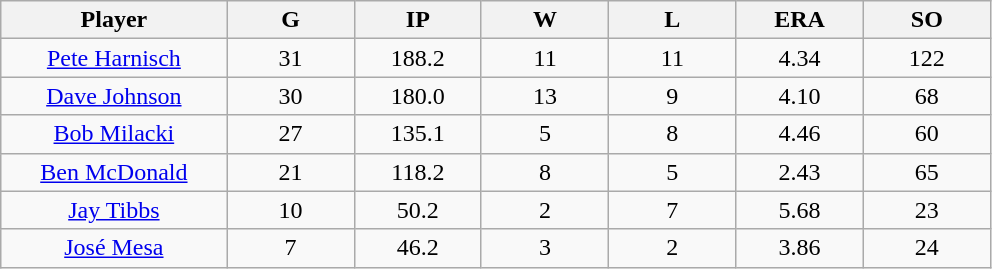<table class="wikitable sortable">
<tr>
<th bgcolor="#DDDDFF" width="16%">Player</th>
<th bgcolor="#DDDDFF" width="9%">G</th>
<th bgcolor="#DDDDFF" width="9%">IP</th>
<th bgcolor="#DDDDFF" width="9%">W</th>
<th bgcolor="#DDDDFF" width="9%">L</th>
<th bgcolor="#DDDDFF" width="9%">ERA</th>
<th bgcolor="#DDDDFF" width="9%">SO</th>
</tr>
<tr align="center">
<td><a href='#'>Pete Harnisch</a></td>
<td>31</td>
<td>188.2</td>
<td>11</td>
<td>11</td>
<td>4.34</td>
<td>122</td>
</tr>
<tr align=center>
<td><a href='#'>Dave Johnson</a></td>
<td>30</td>
<td>180.0</td>
<td>13</td>
<td>9</td>
<td>4.10</td>
<td>68</td>
</tr>
<tr align="center">
<td><a href='#'>Bob Milacki</a></td>
<td>27</td>
<td>135.1</td>
<td>5</td>
<td>8</td>
<td>4.46</td>
<td>60</td>
</tr>
<tr align=center>
<td><a href='#'>Ben McDonald</a></td>
<td>21</td>
<td>118.2</td>
<td>8</td>
<td>5</td>
<td>2.43</td>
<td>65</td>
</tr>
<tr align="center">
<td><a href='#'>Jay Tibbs</a></td>
<td>10</td>
<td>50.2</td>
<td>2</td>
<td>7</td>
<td>5.68</td>
<td>23</td>
</tr>
<tr align=center>
<td><a href='#'>José Mesa</a></td>
<td>7</td>
<td>46.2</td>
<td>3</td>
<td>2</td>
<td>3.86</td>
<td>24</td>
</tr>
</table>
